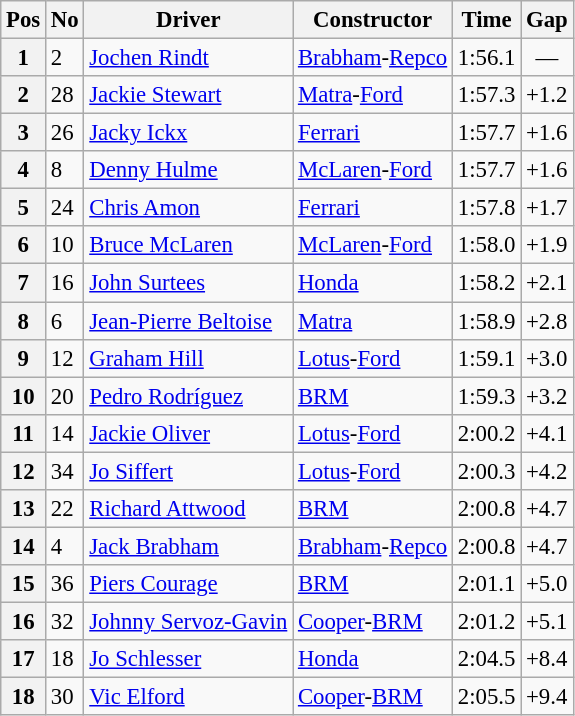<table class="wikitable sortable" style="font-size: 95%">
<tr>
<th>Pos</th>
<th>No</th>
<th>Driver</th>
<th>Constructor</th>
<th>Time</th>
<th>Gap</th>
</tr>
<tr>
<th>1</th>
<td>2</td>
<td> <a href='#'>Jochen Rindt</a></td>
<td><a href='#'>Brabham</a>-<a href='#'>Repco</a></td>
<td>1:56.1</td>
<td align="center">—</td>
</tr>
<tr>
<th>2</th>
<td>28</td>
<td> <a href='#'>Jackie Stewart</a></td>
<td><a href='#'>Matra</a>-<a href='#'>Ford</a></td>
<td>1:57.3</td>
<td>+1.2</td>
</tr>
<tr>
<th>3</th>
<td>26</td>
<td> <a href='#'>Jacky Ickx</a></td>
<td><a href='#'>Ferrari</a></td>
<td>1:57.7</td>
<td>+1.6</td>
</tr>
<tr>
<th>4</th>
<td>8</td>
<td> <a href='#'>Denny Hulme</a></td>
<td><a href='#'>McLaren</a>-<a href='#'>Ford</a></td>
<td>1:57.7</td>
<td>+1.6</td>
</tr>
<tr>
<th>5</th>
<td>24</td>
<td> <a href='#'>Chris Amon</a></td>
<td><a href='#'>Ferrari</a></td>
<td>1:57.8</td>
<td>+1.7</td>
</tr>
<tr>
<th>6</th>
<td>10</td>
<td> <a href='#'>Bruce McLaren</a></td>
<td><a href='#'>McLaren</a>-<a href='#'>Ford</a></td>
<td>1:58.0</td>
<td>+1.9</td>
</tr>
<tr>
<th>7</th>
<td>16</td>
<td> <a href='#'>John Surtees</a></td>
<td><a href='#'>Honda</a></td>
<td>1:58.2</td>
<td>+2.1</td>
</tr>
<tr>
<th>8</th>
<td>6</td>
<td> <a href='#'>Jean-Pierre Beltoise</a></td>
<td><a href='#'>Matra</a></td>
<td>1:58.9</td>
<td>+2.8</td>
</tr>
<tr>
<th>9</th>
<td>12</td>
<td> <a href='#'>Graham Hill</a></td>
<td><a href='#'>Lotus</a>-<a href='#'>Ford</a></td>
<td>1:59.1</td>
<td>+3.0</td>
</tr>
<tr>
<th>10</th>
<td>20</td>
<td> <a href='#'>Pedro Rodríguez</a></td>
<td><a href='#'>BRM</a></td>
<td>1:59.3</td>
<td>+3.2</td>
</tr>
<tr>
<th>11</th>
<td>14</td>
<td> <a href='#'>Jackie Oliver</a></td>
<td><a href='#'>Lotus</a>-<a href='#'>Ford</a></td>
<td>2:00.2</td>
<td>+4.1</td>
</tr>
<tr>
<th>12</th>
<td>34</td>
<td> <a href='#'>Jo Siffert</a></td>
<td><a href='#'>Lotus</a>-<a href='#'>Ford</a></td>
<td>2:00.3</td>
<td>+4.2</td>
</tr>
<tr>
<th>13</th>
<td>22</td>
<td> <a href='#'>Richard Attwood</a></td>
<td><a href='#'>BRM</a></td>
<td>2:00.8</td>
<td>+4.7</td>
</tr>
<tr>
<th>14</th>
<td>4</td>
<td> <a href='#'>Jack Brabham</a></td>
<td><a href='#'>Brabham</a>-<a href='#'>Repco</a></td>
<td>2:00.8</td>
<td>+4.7</td>
</tr>
<tr>
<th>15</th>
<td>36</td>
<td> <a href='#'>Piers Courage</a></td>
<td><a href='#'>BRM</a></td>
<td>2:01.1</td>
<td>+5.0</td>
</tr>
<tr>
<th>16</th>
<td>32</td>
<td> <a href='#'>Johnny Servoz-Gavin</a></td>
<td><a href='#'>Cooper</a>-<a href='#'>BRM</a></td>
<td>2:01.2</td>
<td>+5.1</td>
</tr>
<tr>
<th>17</th>
<td>18</td>
<td> <a href='#'>Jo Schlesser</a></td>
<td><a href='#'>Honda</a></td>
<td>2:04.5</td>
<td>+8.4</td>
</tr>
<tr>
<th>18</th>
<td>30</td>
<td> <a href='#'>Vic Elford</a></td>
<td><a href='#'>Cooper</a>-<a href='#'>BRM</a></td>
<td>2:05.5</td>
<td>+9.4</td>
</tr>
</table>
